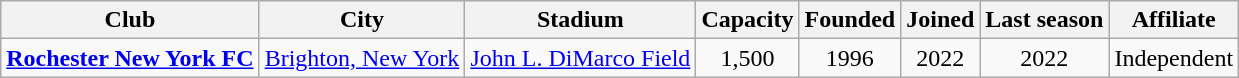<table class="wikitable">
<tr>
<th>Club</th>
<th>City</th>
<th>Stadium</th>
<th>Capacity</th>
<th>Founded</th>
<th>Joined</th>
<th>Last season</th>
<th>Affiliate</th>
</tr>
<tr>
<td><strong><a href='#'>Rochester New York FC</a> </strong></td>
<td><a href='#'>Brighton, New York</a></td>
<td><a href='#'>John L. DiMarco Field</a></td>
<td align=center>1,500</td>
<td align=center>1996</td>
<td align=center>2022</td>
<td align=center>2022</td>
<td align=center>Independent</td>
</tr>
</table>
